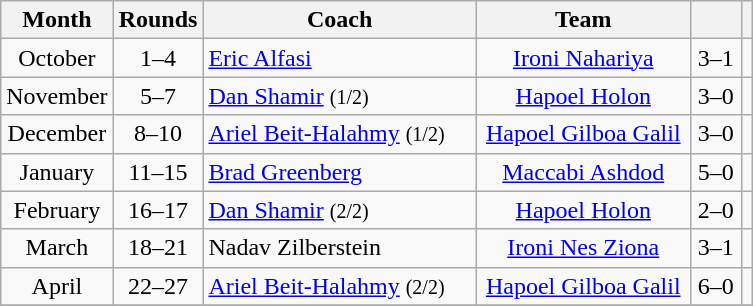<table class="wikitable" style="text-align: center;">
<tr>
<th style="text-align:center;">Month</th>
<th style="text-align:center;">Rounds</th>
<th style="text-align:center;width:175px;">Coach</th>
<th style="text-align:center;width:135px;">Team</th>
<th style="text-align:center;width:27px;"></th>
<th style="text-align:center;"></th>
</tr>
<tr>
<td>October</td>
<td>1–4</td>
<td align="left"> <a href='#'>Eric Alfasi</a></td>
<td><a href='#'>Ironi Nahariya</a></td>
<td>3–1</td>
<td></td>
</tr>
<tr>
<td>November</td>
<td>5–7</td>
<td align="left"> <a href='#'>Dan Shamir</a> <small>(1/2)</small></td>
<td><a href='#'>Hapoel Holon</a></td>
<td>3–0</td>
<td></td>
</tr>
<tr>
<td>December</td>
<td>8–10</td>
<td align="left"> <a href='#'>Ariel Beit-Halahmy</a> <small>(1/2)</small></td>
<td><a href='#'>Hapoel Gilboa Galil</a></td>
<td>3–0</td>
<td></td>
</tr>
<tr>
<td>January</td>
<td>11–15</td>
<td align="left"> <a href='#'>Brad Greenberg</a></td>
<td><a href='#'>Maccabi Ashdod</a></td>
<td>5–0</td>
<td></td>
</tr>
<tr>
<td>February</td>
<td>16–17</td>
<td align="left"> <a href='#'>Dan Shamir</a> <small>(2/2)</small></td>
<td><a href='#'>Hapoel Holon</a></td>
<td>2–0</td>
<td></td>
</tr>
<tr>
<td>March</td>
<td>18–21</td>
<td align="left"> Nadav Zilberstein</td>
<td><a href='#'>Ironi Nes Ziona</a></td>
<td>3–1</td>
<td></td>
</tr>
<tr>
<td>April</td>
<td>22–27</td>
<td align="left"> <a href='#'>Ariel Beit-Halahmy</a> <small>(2/2)</small></td>
<td><a href='#'>Hapoel Gilboa Galil</a></td>
<td>6–0</td>
<td></td>
</tr>
<tr>
</tr>
</table>
